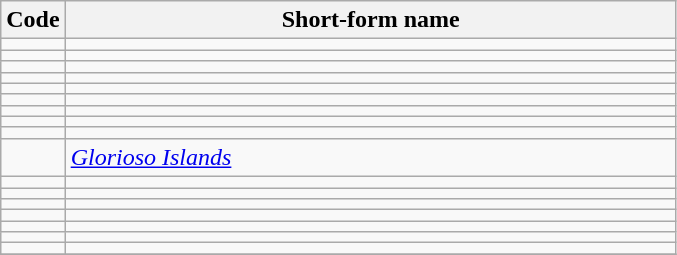<table class="wikitable sortable">
<tr>
<th>Code</th>
<th width=400px>Short-form name</th>
</tr>
<tr>
<td></td>
<td></td>
</tr>
<tr>
<td></td>
<td></td>
</tr>
<tr>
<td></td>
<td></td>
</tr>
<tr>
<td></td>
<td></td>
</tr>
<tr>
<td></td>
<td><em></em></td>
</tr>
<tr>
<td></td>
<td></td>
</tr>
<tr>
<td></td>
<td><em></em></td>
</tr>
<tr>
<td></td>
<td><em></em></td>
</tr>
<tr>
<td></td>
<td></td>
</tr>
<tr>
<td></td>
<td> <em><a href='#'>Glorioso Islands</a></em></td>
</tr>
<tr>
<td></td>
<td><em></em></td>
</tr>
<tr>
<td></td>
<td><em></em></td>
</tr>
<tr>
<td></td>
<td></td>
</tr>
<tr>
<td></td>
<td></td>
</tr>
<tr>
<td></td>
<td></td>
</tr>
<tr>
<td></td>
<td></td>
</tr>
<tr>
<td></td>
<td><em></em></td>
</tr>
<tr>
</tr>
</table>
